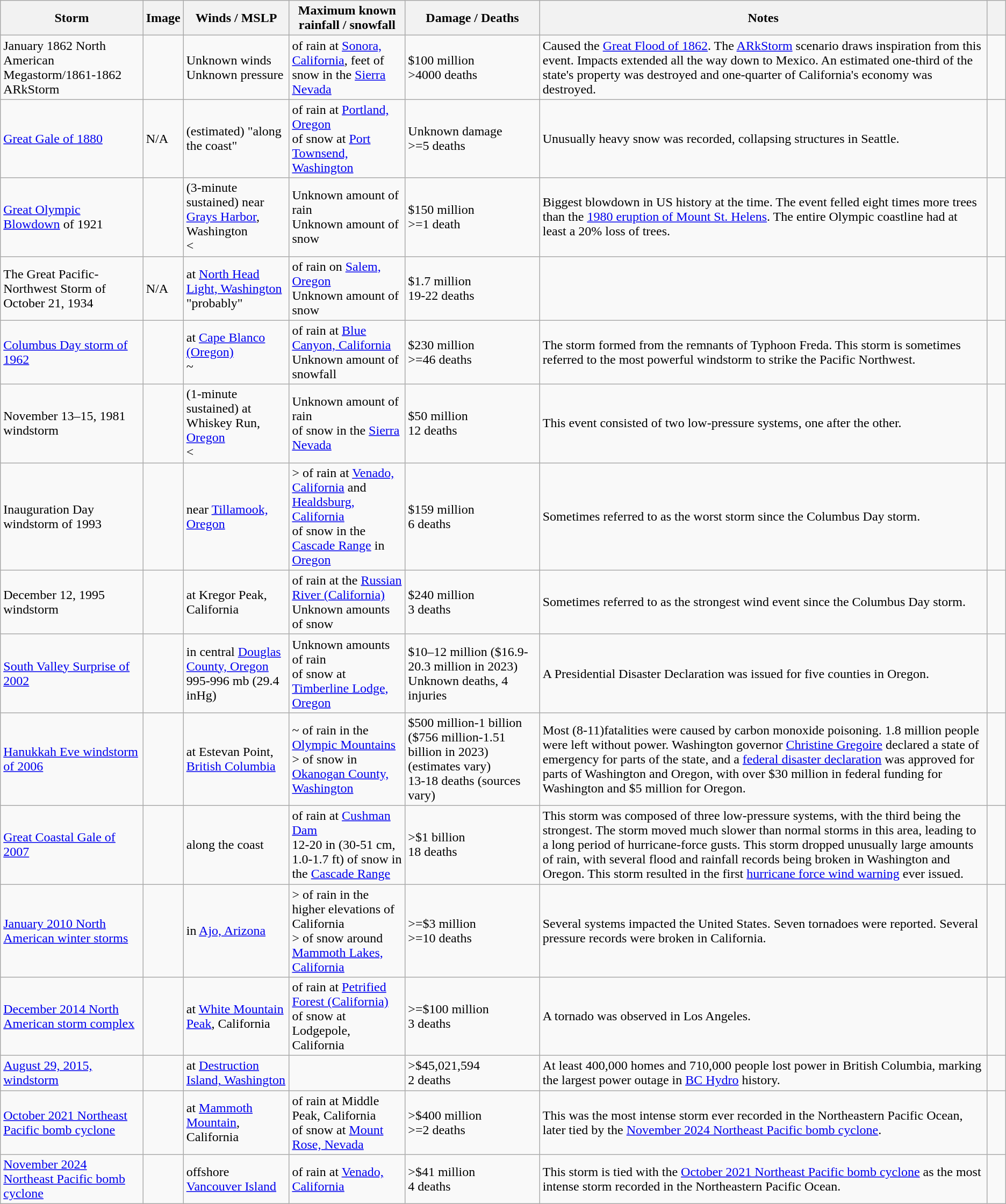<table class="wikitable">
<tr>
<th scope="col">Storm</th>
<th scope="col">Image</th>
<th scope="col">Winds / MSLP</th>
<th>Maximum known rainfall / snowfall</th>
<th scope="col">Damage / Deaths</th>
<th scope="col">Notes</th>
<th scope="col" style="width: 1em;"></th>
</tr>
<tr>
<td>January 1862 North American Megastorm/1861-1862 ARkStorm</td>
<td></td>
<td>Unknown winds<br>Unknown pressure</td>
<td> of rain at <a href='#'>Sonora, California</a>,  feet of snow in the <a href='#'>Sierra Nevada</a></td>
<td>$100 million <br>>4000 deaths</td>
<td>Caused the <a href='#'>Great Flood of 1862</a>. The <a href='#'>ARkStorm</a> scenario draws inspiration from this event. Impacts extended all the way down to Mexico. An estimated one-third of the state's property was destroyed and one-quarter of California's economy was destroyed.</td>
<td></td>
</tr>
<tr>
<td><a href='#'>Great Gale of 1880</a></td>
<td>N/A</td>
<td> (estimated) "along the coast"<br></td>
<td> of rain at <a href='#'>Portland, Oregon</a><br> of snow at <a href='#'>Port Townsend, Washington</a></td>
<td>Unknown damage<br>>=5 deaths</td>
<td>Unusually heavy snow was recorded, collapsing structures in Seattle.</td>
<td></td>
</tr>
<tr>
<td><a href='#'>Great Olympic Blowdown</a> of 1921</td>
<td></td>
<td> (3-minute sustained) near <a href='#'>Grays Harbor</a>, Washington<br><</td>
<td>Unknown amount of rain<br>Unknown amount of snow</td>
<td>$150 million <br>>=1 death</td>
<td>Biggest blowdown in US history at the time. The event felled eight times more trees than the <a href='#'>1980 eruption of Mount St. Helens</a>. The entire Olympic coastline had at least a 20% loss of trees.</td>
<td></td>
</tr>
<tr>
<td>The Great Pacific-Northwest Storm of October 21, 1934</td>
<td>N/A</td>
<td> at <a href='#'>North Head Light, Washington</a><br>"probably" </td>
<td> of rain on <a href='#'>Salem, Oregon</a><br>Unknown amount of snow</td>
<td>$1.7 million <br>19-22 deaths</td>
<td></td>
<td></td>
</tr>
<tr>
<td><a href='#'>Columbus Day storm of 1962</a></td>
<td></td>
<td> at <a href='#'>Cape Blanco (Oregon)</a><br>~</td>
<td> of rain at <a href='#'>Blue Canyon, California</a><br>Unknown amount of snowfall</td>
<td>$230 million <br>>=46 deaths</td>
<td>The storm formed from the remnants of Typhoon Freda. This storm is sometimes referred to the most powerful windstorm to strike the Pacific Northwest.</td>
<td></td>
</tr>
<tr>
<td>November 13–15, 1981 windstorm</td>
<td></td>
<td> (1-minute sustained) at Whiskey Run, <a href='#'>Oregon</a><br><</td>
<td>Unknown amount of rain<br> of snow in the <a href='#'>Sierra Nevada</a></td>
<td>$50 million <br>12 deaths</td>
<td>This event consisted of two low-pressure systems, one after the other.</td>
<td></td>
</tr>
<tr>
<td>Inauguration Day windstorm of 1993</td>
<td></td>
<td> near <a href='#'>Tillamook, Oregon</a><br></td>
<td>> of rain at <a href='#'>Venado, California</a> and <a href='#'>Healdsburg, California</a><br> of snow in the <a href='#'>Cascade Range</a> in <a href='#'>Oregon</a></td>
<td>$159 million <br>6 deaths</td>
<td>Sometimes referred to as the worst storm since the Columbus Day storm.</td>
<td></td>
</tr>
<tr>
<td>December 12, 1995 windstorm</td>
<td></td>
<td> at Kregor Peak, California<br></td>
<td> of rain at the <a href='#'>Russian River (California)</a><br>Unknown amounts of snow</td>
<td>$240 million <br>3 deaths</td>
<td>Sometimes referred to as the strongest wind event since the Columbus Day storm.</td>
<td></td>
</tr>
<tr>
<td><a href='#'>South Valley Surprise of 2002</a></td>
<td></td>
<td> in central <a href='#'>Douglas County, Oregon</a><br>995-996 mb (29.4 inHg)</td>
<td>Unknown amounts of rain<br> of snow at <a href='#'>Timberline Lodge, Oregon</a></td>
<td>$10–12 million ($16.9-20.3 million in 2023)<br>Unknown deaths, 4 injuries</td>
<td>A Presidential Disaster Declaration was issued for five counties in Oregon.</td>
<td></td>
</tr>
<tr>
<td><a href='#'>Hanukkah Eve windstorm of 2006</a></td>
<td></td>
<td> at Estevan Point, <a href='#'>British Columbia</a><br></td>
<td>~ of rain in the <a href='#'>Olympic Mountains</a><br>> of snow in <a href='#'>Okanogan County, Washington</a></td>
<td>$500 million-1 billion ($756 million-1.51 billion in 2023) (estimates vary)<br>13-18 deaths (sources vary)</td>
<td>Most (8-11)fatalities were caused by carbon monoxide poisoning. 1.8 million people were left without power. Washington governor <a href='#'>Christine Gregoire</a> declared a state of emergency for parts of the state, and a <a href='#'>federal disaster declaration</a> was approved for parts of Washington and Oregon, with over $30 million  in federal funding for Washington and $5 million  for Oregon.</td>
<td></td>
</tr>
<tr>
<td><a href='#'>Great Coastal Gale of 2007</a></td>
<td></td>
<td> along the coast<br></td>
<td> of rain at <a href='#'>Cushman Dam</a><br>12-20 in (30-51 cm, 1.0-1.7 ft) of snow in the <a href='#'>Cascade Range</a></td>
<td>>$1 billion <br>18 deaths</td>
<td>This storm was composed of three low-pressure systems, with the third being the strongest. The storm moved much slower than normal storms in this area, leading to a long period of hurricane-force gusts. This storm dropped unusually large amounts of rain, with several flood and rainfall records being broken in Washington and Oregon. This storm resulted in the first <a href='#'>hurricane force wind warning</a> ever issued.</td>
<td></td>
</tr>
<tr>
<td><a href='#'>January 2010 North American winter storms</a></td>
<td></td>
<td> in <a href='#'>Ajo, Arizona</a><br></td>
<td>> of rain in the higher elevations of California<br>> of snow around <a href='#'>Mammoth Lakes, California</a></td>
<td>>=$3 million <br>>=10 deaths</td>
<td>Several systems impacted the United States. Seven tornadoes were reported. Several pressure records were broken in California.</td>
<td></td>
</tr>
<tr>
<td><a href='#'>December 2014 North American storm complex</a></td>
<td></td>
<td> at <a href='#'>White Mountain Peak</a>, California<br></td>
<td> of rain at <a href='#'>Petrified Forest (California)</a><br> of snow at Lodgepole, California</td>
<td>>=$100 million <br>3 deaths</td>
<td>A tornado was observed in Los Angeles.</td>
<td></td>
</tr>
<tr>
<td><a href='#'>August 29, 2015, windstorm</a></td>
<td></td>
<td> at <a href='#'>Destruction Island, Washington</a><br></td>
<td></td>
<td>>$45,021,594 <br>2 deaths</td>
<td>At least 400,000 homes and 710,000 people lost power in British Columbia, marking the largest power outage in <a href='#'>BC Hydro</a> history.</td>
<td></td>
</tr>
<tr>
<td><a href='#'>October 2021 Northeast Pacific bomb cyclone</a></td>
<td></td>
<td> at <a href='#'>Mammoth Mountain</a>, California<br></td>
<td> of rain at Middle Peak, California<br> of snow at <a href='#'>Mount Rose, Nevada</a></td>
<td>>$400 million <br>>=2 deaths</td>
<td>This was the most intense storm ever recorded in the Northeastern Pacific Ocean, later tied by the <a href='#'>November 2024 Northeast Pacific bomb cyclone</a>.</td>
<td></td>
</tr>
<tr>
<td><a href='#'>November 2024 Northeast Pacific bomb cyclone</a></td>
<td></td>
<td> offshore <a href='#'>Vancouver Island</a><br></td>
<td> of rain at <a href='#'>Venado, California</a></td>
<td>>$41 million<br>4 deaths</td>
<td>This storm is tied with the <a href='#'>October 2021 Northeast Pacific bomb cyclone</a> as the most intense storm recorded in the Northeastern Pacific Ocean.</td>
<td></td>
</tr>
</table>
